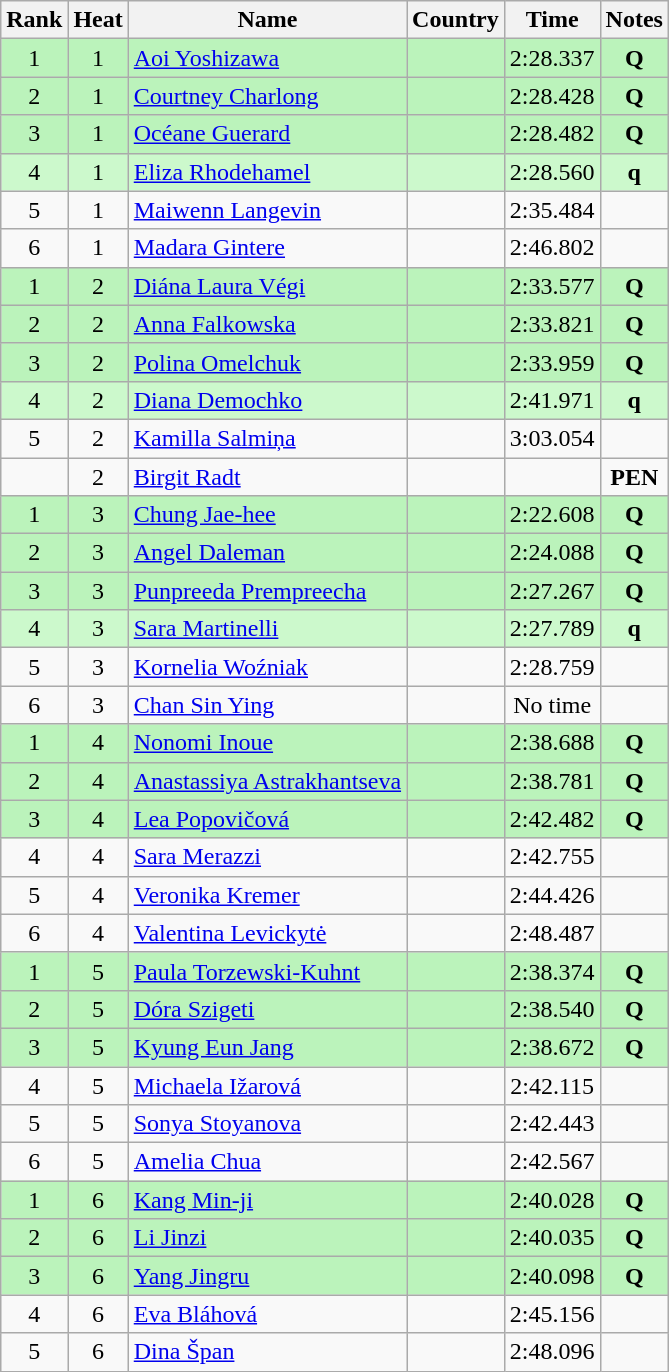<table class="wikitable sortable" style="text-align:center">
<tr>
<th>Rank</th>
<th>Heat</th>
<th>Name</th>
<th>Country</th>
<th>Time</th>
<th>Notes</th>
</tr>
<tr bgcolor=#bbf3bb>
<td>1</td>
<td>1</td>
<td align=left><a href='#'>Aoi Yoshizawa</a></td>
<td align=left></td>
<td>2:28.337</td>
<td><strong>Q</strong></td>
</tr>
<tr bgcolor=#bbf3bb>
<td>2</td>
<td>1</td>
<td align=left><a href='#'>Courtney Charlong</a></td>
<td align=left></td>
<td>2:28.428</td>
<td><strong>Q</strong></td>
</tr>
<tr bgcolor=#bbf3bb>
<td>3</td>
<td>1</td>
<td align=left><a href='#'>Océane Guerard</a></td>
<td align=left></td>
<td>2:28.482</td>
<td><strong>Q</strong></td>
</tr>
<tr bgcolor=ccf9cc>
<td>4</td>
<td>1</td>
<td align=left><a href='#'>Eliza Rhodehamel</a></td>
<td align=left></td>
<td>2:28.560</td>
<td><strong>q</strong></td>
</tr>
<tr>
<td>5</td>
<td>1</td>
<td align=left><a href='#'>Maiwenn Langevin</a></td>
<td align=left></td>
<td>2:35.484</td>
<td></td>
</tr>
<tr>
<td>6</td>
<td>1</td>
<td align=left><a href='#'>Madara Gintere</a></td>
<td align=left></td>
<td>2:46.802</td>
<td></td>
</tr>
<tr bgcolor=#bbf3bb>
<td>1</td>
<td>2</td>
<td align=left><a href='#'>Diána Laura Végi</a></td>
<td align=left></td>
<td>2:33.577</td>
<td><strong>Q</strong></td>
</tr>
<tr bgcolor=#bbf3bb>
<td>2</td>
<td>2</td>
<td align=left><a href='#'>Anna Falkowska</a></td>
<td align=left></td>
<td>2:33.821</td>
<td><strong>Q</strong></td>
</tr>
<tr bgcolor=#bbf3bb>
<td>3</td>
<td>2</td>
<td align=left><a href='#'>Polina Omelchuk</a></td>
<td align=left></td>
<td>2:33.959</td>
<td><strong>Q</strong></td>
</tr>
<tr bgcolor=ccf9cc>
<td>4</td>
<td>2</td>
<td align=left><a href='#'>Diana Demochko</a></td>
<td align=left></td>
<td>2:41.971</td>
<td><strong>q</strong></td>
</tr>
<tr>
<td>5</td>
<td>2</td>
<td align=left><a href='#'>Kamilla Salmiņa</a></td>
<td align=left></td>
<td>3:03.054</td>
<td></td>
</tr>
<tr>
<td></td>
<td>2</td>
<td align=left><a href='#'>Birgit Radt</a></td>
<td align=left></td>
<td></td>
<td><strong>PEN</strong></td>
</tr>
<tr bgcolor=#bbf3bb>
<td>1</td>
<td>3</td>
<td align=left><a href='#'>Chung Jae-hee</a></td>
<td align=left></td>
<td>2:22.608</td>
<td><strong>Q</strong></td>
</tr>
<tr bgcolor=#bbf3bb>
<td>2</td>
<td>3</td>
<td align=left><a href='#'>Angel Daleman</a></td>
<td align=left></td>
<td>2:24.088</td>
<td><strong>Q</strong></td>
</tr>
<tr bgcolor=#bbf3bb>
<td>3</td>
<td>3</td>
<td align=left><a href='#'>Punpreeda Prempreecha</a></td>
<td align=left></td>
<td>2:27.267</td>
<td><strong>Q</strong></td>
</tr>
<tr bgcolor=ccf9cc>
<td>4</td>
<td>3</td>
<td align=left><a href='#'>Sara Martinelli</a></td>
<td align=left></td>
<td>2:27.789</td>
<td><strong>q</strong></td>
</tr>
<tr>
<td>5</td>
<td>3</td>
<td align=left><a href='#'>Kornelia Woźniak</a></td>
<td align=left></td>
<td>2:28.759</td>
<td></td>
</tr>
<tr>
<td>6</td>
<td>3</td>
<td align=left><a href='#'>Chan Sin Ying</a></td>
<td align=left></td>
<td>No time</td>
<td></td>
</tr>
<tr bgcolor=#bbf3bb>
<td>1</td>
<td>4</td>
<td align=left><a href='#'>Nonomi Inoue</a></td>
<td align=left></td>
<td>2:38.688</td>
<td><strong>Q</strong></td>
</tr>
<tr bgcolor=#bbf3bb>
<td>2</td>
<td>4</td>
<td align=left><a href='#'>Anastassiya Astrakhantseva</a></td>
<td align=left></td>
<td>2:38.781</td>
<td><strong>Q</strong></td>
</tr>
<tr bgcolor=#bbf3bb>
<td>3</td>
<td>4</td>
<td align=left><a href='#'>Lea Popovičová</a></td>
<td align=left></td>
<td>2:42.482</td>
<td><strong>Q</strong></td>
</tr>
<tr>
<td>4</td>
<td>4</td>
<td align=left><a href='#'>Sara Merazzi</a></td>
<td align=left></td>
<td>2:42.755</td>
<td></td>
</tr>
<tr>
<td>5</td>
<td>4</td>
<td align=left><a href='#'>Veronika Kremer</a></td>
<td align=left></td>
<td>2:44.426</td>
<td></td>
</tr>
<tr>
<td>6</td>
<td>4</td>
<td align=left><a href='#'>Valentina Levickytė</a></td>
<td align=left></td>
<td>2:48.487</td>
<td></td>
</tr>
<tr bgcolor=#bbf3bb>
<td>1</td>
<td>5</td>
<td align=left><a href='#'>Paula Torzewski-Kuhnt</a></td>
<td align=left></td>
<td>2:38.374</td>
<td><strong>Q</strong></td>
</tr>
<tr bgcolor=#bbf3bb>
<td>2</td>
<td>5</td>
<td align=left><a href='#'>Dóra Szigeti</a></td>
<td align=left></td>
<td>2:38.540</td>
<td><strong>Q</strong></td>
</tr>
<tr bgcolor=#bbf3bb>
<td>3</td>
<td>5</td>
<td align=left><a href='#'>Kyung Eun Jang</a></td>
<td align=left></td>
<td>2:38.672</td>
<td><strong>Q</strong></td>
</tr>
<tr>
<td>4</td>
<td>5</td>
<td align=left><a href='#'>Michaela Ižarová</a></td>
<td align=left></td>
<td>2:42.115</td>
<td></td>
</tr>
<tr>
<td>5</td>
<td>5</td>
<td align=left><a href='#'>Sonya Stoyanova</a></td>
<td align=left></td>
<td>2:42.443</td>
<td></td>
</tr>
<tr>
<td>6</td>
<td>5</td>
<td align=left><a href='#'>Amelia Chua</a></td>
<td align=left></td>
<td>2:42.567</td>
<td></td>
</tr>
<tr bgcolor=#bbf3bb>
<td>1</td>
<td>6</td>
<td align=left><a href='#'>Kang Min-ji</a></td>
<td align=left></td>
<td>2:40.028</td>
<td><strong>Q</strong></td>
</tr>
<tr bgcolor=#bbf3bb>
<td>2</td>
<td>6</td>
<td align=left><a href='#'>Li Jinzi</a></td>
<td align=left></td>
<td>2:40.035</td>
<td><strong>Q</strong></td>
</tr>
<tr bgcolor=#bbf3bb>
<td>3</td>
<td>6</td>
<td align=left><a href='#'>Yang Jingru</a></td>
<td align=left></td>
<td>2:40.098</td>
<td><strong>Q</strong></td>
</tr>
<tr>
<td>4</td>
<td>6</td>
<td align=left><a href='#'>Eva Bláhová</a></td>
<td align=left></td>
<td>2:45.156</td>
<td></td>
</tr>
<tr>
<td>5</td>
<td>6</td>
<td align=left><a href='#'>Dina Špan</a></td>
<td align=left></td>
<td>2:48.096</td>
<td></td>
</tr>
</table>
